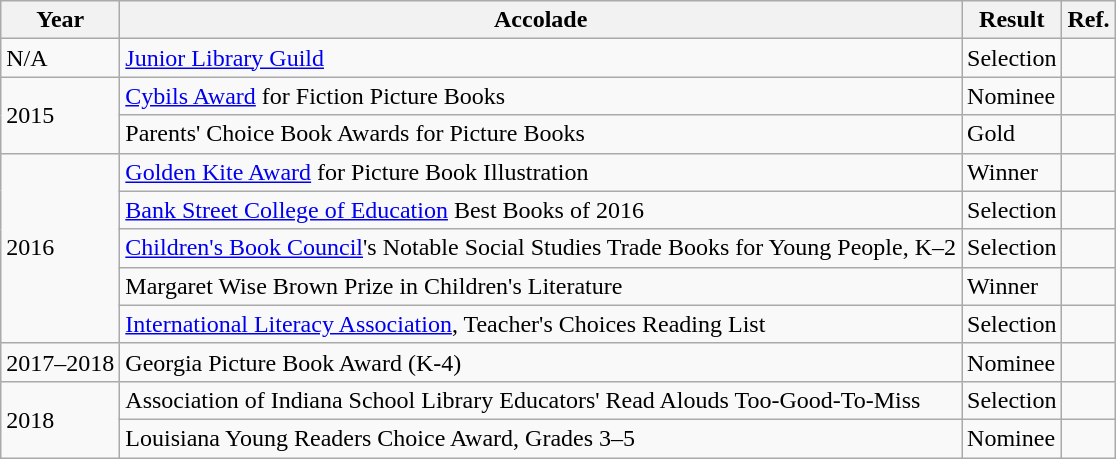<table class="wikitable">
<tr>
<th>Year</th>
<th>Accolade</th>
<th>Result</th>
<th>Ref.</th>
</tr>
<tr>
<td>N/A</td>
<td><a href='#'>Junior Library Guild</a></td>
<td>Selection</td>
<td></td>
</tr>
<tr>
<td rowspan="2">2015</td>
<td><a href='#'>Cybils Award</a> for Fiction Picture Books</td>
<td>Nominee</td>
<td></td>
</tr>
<tr>
<td>Parents' Choice Book Awards for Picture Books</td>
<td>Gold</td>
<td></td>
</tr>
<tr>
<td rowspan="5">2016</td>
<td><a href='#'>Golden Kite Award</a> for Picture Book Illustration</td>
<td>Winner</td>
<td></td>
</tr>
<tr>
<td><a href='#'>Bank Street College of Education</a> Best Books of 2016</td>
<td>Selection</td>
<td></td>
</tr>
<tr>
<td><a href='#'>Children's Book Council</a>'s Notable Social Studies Trade Books for Young People, K–2</td>
<td>Selection</td>
<td></td>
</tr>
<tr>
<td>Margaret Wise Brown Prize in Children's Literature</td>
<td>Winner</td>
<td></td>
</tr>
<tr>
<td><a href='#'>International Literacy Association</a>, Teacher's Choices Reading List</td>
<td>Selection</td>
<td></td>
</tr>
<tr>
<td>2017–2018</td>
<td>Georgia Picture Book Award (K-4)</td>
<td>Nominee</td>
<td></td>
</tr>
<tr>
<td rowspan="2">2018</td>
<td>Association of Indiana School Library Educators' Read Alouds Too-Good-To-Miss</td>
<td>Selection</td>
<td></td>
</tr>
<tr>
<td>Louisiana Young Readers Choice Award, Grades 3–5</td>
<td>Nominee</td>
<td></td>
</tr>
</table>
